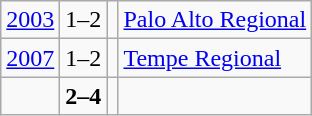<table class="wikitable">
<tr>
<td><a href='#'>2003</a></td>
<td>1–2</td>
<td></td>
<td><a href='#'>Palo Alto Regional</a></td>
</tr>
<tr>
<td><a href='#'>2007</a></td>
<td>1–2</td>
<td></td>
<td><a href='#'>Tempe Regional</a></td>
</tr>
<tr>
<td></td>
<td><strong>2–4</strong></td>
<td><strong></strong></td>
<td></td>
</tr>
</table>
